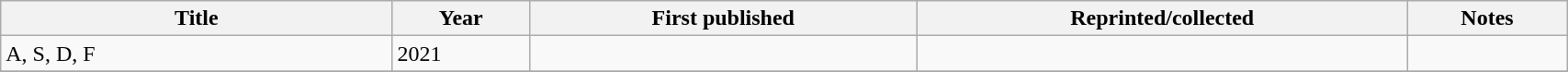<table class='wikitable sortable' width='90%'>
<tr>
<th width=25%>Title</th>
<th>Year</th>
<th>First published</th>
<th>Reprinted/collected</th>
<th>Notes</th>
</tr>
<tr>
<td>A, S, D, F</td>
<td>2021</td>
<td></td>
<td></td>
<td></td>
</tr>
<tr>
</tr>
</table>
